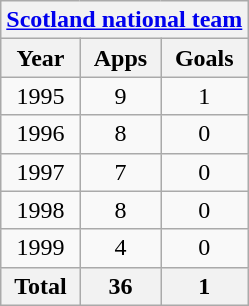<table class="wikitable" style="text-align:center">
<tr>
<th colspan="3"><a href='#'>Scotland national team</a></th>
</tr>
<tr>
<th>Year</th>
<th>Apps</th>
<th>Goals</th>
</tr>
<tr>
<td>1995</td>
<td>9</td>
<td>1</td>
</tr>
<tr>
<td>1996</td>
<td>8</td>
<td>0</td>
</tr>
<tr>
<td>1997</td>
<td>7</td>
<td>0</td>
</tr>
<tr>
<td>1998</td>
<td>8</td>
<td>0</td>
</tr>
<tr>
<td>1999</td>
<td>4</td>
<td>0</td>
</tr>
<tr>
<th>Total</th>
<th>36</th>
<th>1</th>
</tr>
</table>
